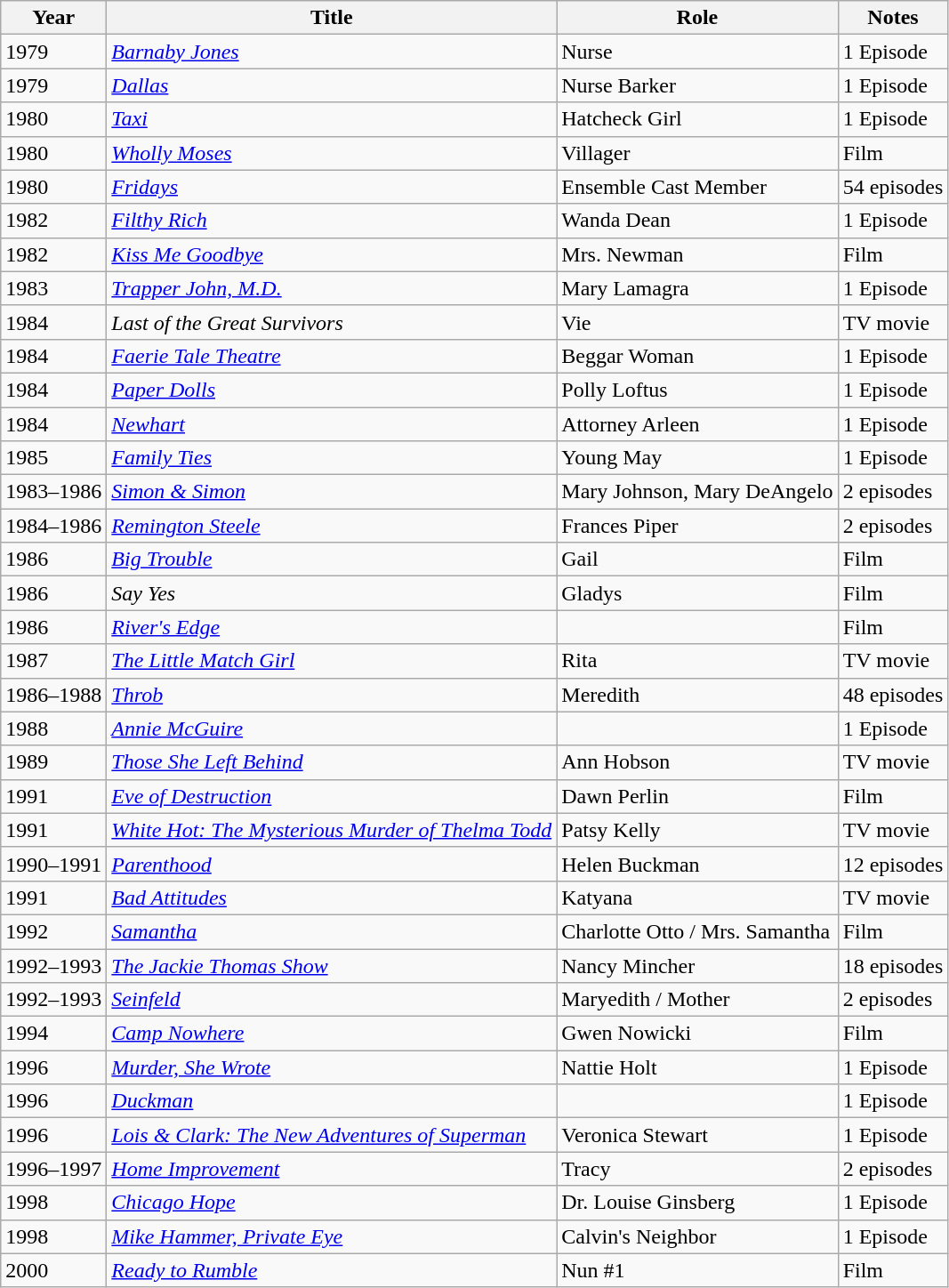<table class="wikitable sortable">
<tr>
<th>Year</th>
<th>Title</th>
<th>Role</th>
<th class="unsortable">Notes</th>
</tr>
<tr>
<td>1979</td>
<td><em><a href='#'>Barnaby Jones</a></em></td>
<td>Nurse</td>
<td>1 Episode</td>
</tr>
<tr>
<td>1979</td>
<td><em><a href='#'>Dallas</a></em></td>
<td>Nurse Barker</td>
<td>1 Episode</td>
</tr>
<tr>
<td>1980</td>
<td><em><a href='#'>Taxi</a></em></td>
<td>Hatcheck Girl</td>
<td>1 Episode</td>
</tr>
<tr>
<td>1980</td>
<td><em><a href='#'>Wholly Moses</a></em></td>
<td>Villager</td>
<td>Film</td>
</tr>
<tr>
<td>1980</td>
<td><em><a href='#'>Fridays</a></em></td>
<td>Ensemble Cast Member</td>
<td>54 episodes</td>
</tr>
<tr>
<td>1982</td>
<td><em><a href='#'>Filthy Rich</a></em></td>
<td>Wanda Dean</td>
<td>1 Episode</td>
</tr>
<tr>
<td>1982</td>
<td><em><a href='#'>Kiss Me Goodbye</a></em></td>
<td>Mrs. Newman</td>
<td>Film</td>
</tr>
<tr>
<td>1983</td>
<td><em><a href='#'>Trapper John, M.D.</a></em></td>
<td>Mary Lamagra</td>
<td>1 Episode</td>
</tr>
<tr>
<td>1984</td>
<td><em>Last of the Great Survivors</em></td>
<td>Vie</td>
<td>TV movie</td>
</tr>
<tr>
<td>1984</td>
<td><em><a href='#'>Faerie Tale Theatre</a></em></td>
<td>Beggar Woman</td>
<td>1 Episode</td>
</tr>
<tr>
<td>1984</td>
<td><em><a href='#'>Paper Dolls</a></em></td>
<td>Polly Loftus</td>
<td>1 Episode</td>
</tr>
<tr>
<td>1984</td>
<td><em><a href='#'>Newhart</a></em></td>
<td>Attorney Arleen</td>
<td>1 Episode</td>
</tr>
<tr>
<td>1985</td>
<td><em><a href='#'>Family Ties</a></em></td>
<td>Young May</td>
<td>1 Episode</td>
</tr>
<tr>
<td>1983–1986</td>
<td><em><a href='#'>Simon & Simon</a></em></td>
<td>Mary Johnson, Mary DeAngelo</td>
<td>2 episodes</td>
</tr>
<tr>
<td>1984–1986</td>
<td><em><a href='#'>Remington Steele</a></em></td>
<td>Frances Piper</td>
<td>2 episodes</td>
</tr>
<tr>
<td>1986</td>
<td><em><a href='#'>Big Trouble</a></em></td>
<td>Gail</td>
<td>Film</td>
</tr>
<tr>
<td>1986</td>
<td><em>Say Yes</em></td>
<td>Gladys</td>
<td>Film</td>
</tr>
<tr>
<td>1986</td>
<td><em><a href='#'>River's Edge</a></em></td>
<td></td>
<td>Film</td>
</tr>
<tr>
<td>1987</td>
<td><em><a href='#'>The Little Match Girl</a></em></td>
<td>Rita</td>
<td>TV movie</td>
</tr>
<tr>
<td>1986–1988</td>
<td><em><a href='#'>Throb</a></em></td>
<td>Meredith</td>
<td>48 episodes</td>
</tr>
<tr>
<td>1988</td>
<td><em><a href='#'>Annie McGuire</a></em></td>
<td></td>
<td>1 Episode</td>
</tr>
<tr>
<td>1989</td>
<td><em><a href='#'>Those She Left Behind</a></em></td>
<td>Ann Hobson</td>
<td>TV movie</td>
</tr>
<tr>
<td>1991</td>
<td><em><a href='#'>Eve of Destruction</a></em></td>
<td>Dawn Perlin</td>
<td>Film</td>
</tr>
<tr>
<td>1991</td>
<td><em><a href='#'>White Hot: The Mysterious Murder of Thelma Todd</a></em></td>
<td>Patsy Kelly</td>
<td>TV movie</td>
</tr>
<tr>
<td>1990–1991</td>
<td><em><a href='#'>Parenthood</a></em></td>
<td>Helen Buckman</td>
<td>12 episodes</td>
</tr>
<tr>
<td>1991</td>
<td><em><a href='#'>Bad Attitudes</a></em></td>
<td>Katyana</td>
<td>TV movie</td>
</tr>
<tr>
<td>1992</td>
<td><em><a href='#'>Samantha</a></em></td>
<td>Charlotte Otto / Mrs. Samantha</td>
<td>Film</td>
</tr>
<tr>
<td>1992–1993</td>
<td><em><a href='#'>The Jackie Thomas Show</a></em></td>
<td>Nancy Mincher</td>
<td>18 episodes</td>
</tr>
<tr>
<td>1992–1993</td>
<td><em><a href='#'>Seinfeld</a></em></td>
<td>Maryedith / Mother</td>
<td>2 episodes</td>
</tr>
<tr>
<td>1994</td>
<td><em><a href='#'>Camp Nowhere</a></em></td>
<td>Gwen Nowicki</td>
<td>Film</td>
</tr>
<tr>
<td>1996</td>
<td><em><a href='#'>Murder, She Wrote</a></em></td>
<td>Nattie Holt</td>
<td>1 Episode</td>
</tr>
<tr>
<td>1996</td>
<td><em><a href='#'>Duckman</a></em></td>
<td></td>
<td>1 Episode</td>
</tr>
<tr>
<td>1996</td>
<td><em><a href='#'>Lois & Clark: The New Adventures of Superman</a></em></td>
<td>Veronica Stewart</td>
<td>1 Episode</td>
</tr>
<tr>
<td>1996–1997</td>
<td><em><a href='#'>Home Improvement</a></em></td>
<td>Tracy</td>
<td>2 episodes</td>
</tr>
<tr>
<td>1998</td>
<td><em><a href='#'>Chicago Hope</a></em></td>
<td>Dr. Louise Ginsberg</td>
<td>1 Episode</td>
</tr>
<tr>
<td>1998</td>
<td><em><a href='#'>Mike Hammer, Private Eye</a></em></td>
<td>Calvin's Neighbor</td>
<td>1 Episode</td>
</tr>
<tr>
<td>2000</td>
<td><em><a href='#'>Ready to Rumble</a></em></td>
<td>Nun #1</td>
<td>Film</td>
</tr>
</table>
